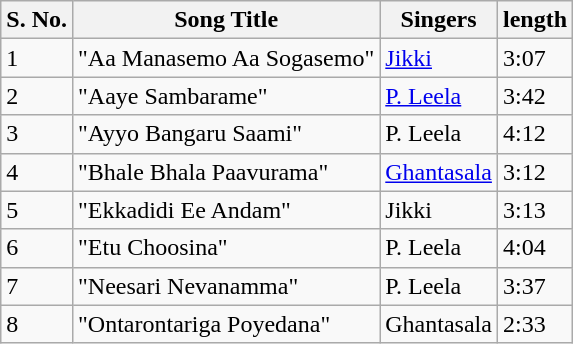<table class="wikitable">
<tr>
<th>S. No.</th>
<th>Song Title</th>
<th>Singers</th>
<th>length</th>
</tr>
<tr>
<td>1</td>
<td>"Aa Manasemo Aa Sogasemo"</td>
<td><a href='#'>Jikki</a></td>
<td>3:07</td>
</tr>
<tr>
<td>2</td>
<td>"Aaye Sambarame"</td>
<td><a href='#'>P. Leela</a></td>
<td>3:42</td>
</tr>
<tr>
<td>3</td>
<td>"Ayyo Bangaru Saami"</td>
<td>P. Leela</td>
<td>4:12</td>
</tr>
<tr>
<td>4</td>
<td>"Bhale Bhala Paavurama"</td>
<td><a href='#'>Ghantasala</a></td>
<td>3:12</td>
</tr>
<tr>
<td>5</td>
<td>"Ekkadidi Ee Andam"</td>
<td>Jikki</td>
<td>3:13</td>
</tr>
<tr>
<td>6</td>
<td>"Etu Choosina"</td>
<td>P. Leela</td>
<td>4:04</td>
</tr>
<tr>
<td>7</td>
<td>"Neesari Nevanamma"</td>
<td>P. Leela</td>
<td>3:37</td>
</tr>
<tr>
<td>8</td>
<td>"Ontarontariga Poyedana"</td>
<td>Ghantasala</td>
<td>2:33</td>
</tr>
</table>
